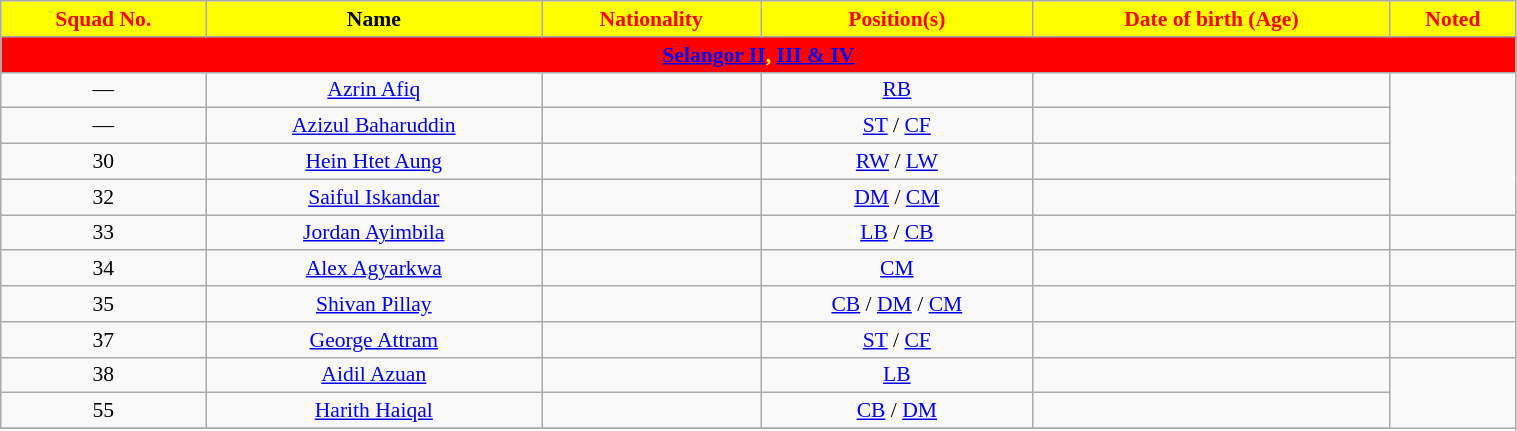<table class="wikitable" style="text-align:center; font-size:90%; width:80%;">
<tr>
<th style="background:yellow; color:red; text-align:center;">Squad No.</th>
<th style="background:yellow; color:red text-align:center;">Name</th>
<th style="background:yellow; color:red; text-align:center;">Nationality</th>
<th style="background:yellow; color:red; text-align:center;">Position(s)</th>
<th style="background:yellow; color:red; text-align:center;">Date of birth (Age)</th>
<th style="background:yellow; color:red; text-align:center;">Noted</th>
</tr>
<tr>
<th colspan="9" style="background:red; color:yellow; text-align:center;"><a href='#'>Selangor II</a>, <a href='#'>III & IV</a></th>
</tr>
<tr>
<td>—</td>
<td><a href='#'>Azrin Afiq</a></td>
<td></td>
<td><a href='#'>RB</a></td>
<td></td>
</tr>
<tr>
<td>—</td>
<td><a href='#'>Azizul Baharuddin</a></td>
<td></td>
<td><a href='#'>ST</a> / <a href='#'>CF</a></td>
<td></td>
</tr>
<tr>
<td>30</td>
<td><a href='#'>Hein Htet Aung</a></td>
<td></td>
<td><a href='#'>RW</a> / <a href='#'>LW</a></td>
<td></td>
</tr>
<tr>
<td>32</td>
<td><a href='#'>Saiful Iskandar</a></td>
<td></td>
<td><a href='#'>DM</a> / <a href='#'>CM</a></td>
<td></td>
</tr>
<tr>
<td>33</td>
<td><a href='#'>Jordan Ayimbila</a></td>
<td></td>
<td><a href='#'>LB</a> / <a href='#'>CB</a></td>
<td></td>
<td></td>
</tr>
<tr>
<td>34</td>
<td><a href='#'>Alex Agyarkwa</a></td>
<td></td>
<td><a href='#'>CM</a></td>
<td></td>
<td></td>
</tr>
<tr>
<td>35</td>
<td><a href='#'>Shivan Pillay</a></td>
<td></td>
<td><a href='#'>CB</a> / <a href='#'>DM</a> / <a href='#'>CM</a></td>
<td></td>
</tr>
<tr>
<td>37</td>
<td><a href='#'>George Attram</a></td>
<td></td>
<td><a href='#'>ST</a> / <a href='#'>CF</a></td>
<td></td>
<td></td>
</tr>
<tr>
<td>38</td>
<td><a href='#'>Aidil Azuan</a></td>
<td></td>
<td><a href='#'>LB</a></td>
<td></td>
</tr>
<tr>
<td>55</td>
<td><a href='#'>Harith Haiqal</a></td>
<td></td>
<td><a href='#'>CB</a> / <a href='#'>DM</a></td>
<td></td>
</tr>
<tr>
</tr>
</table>
